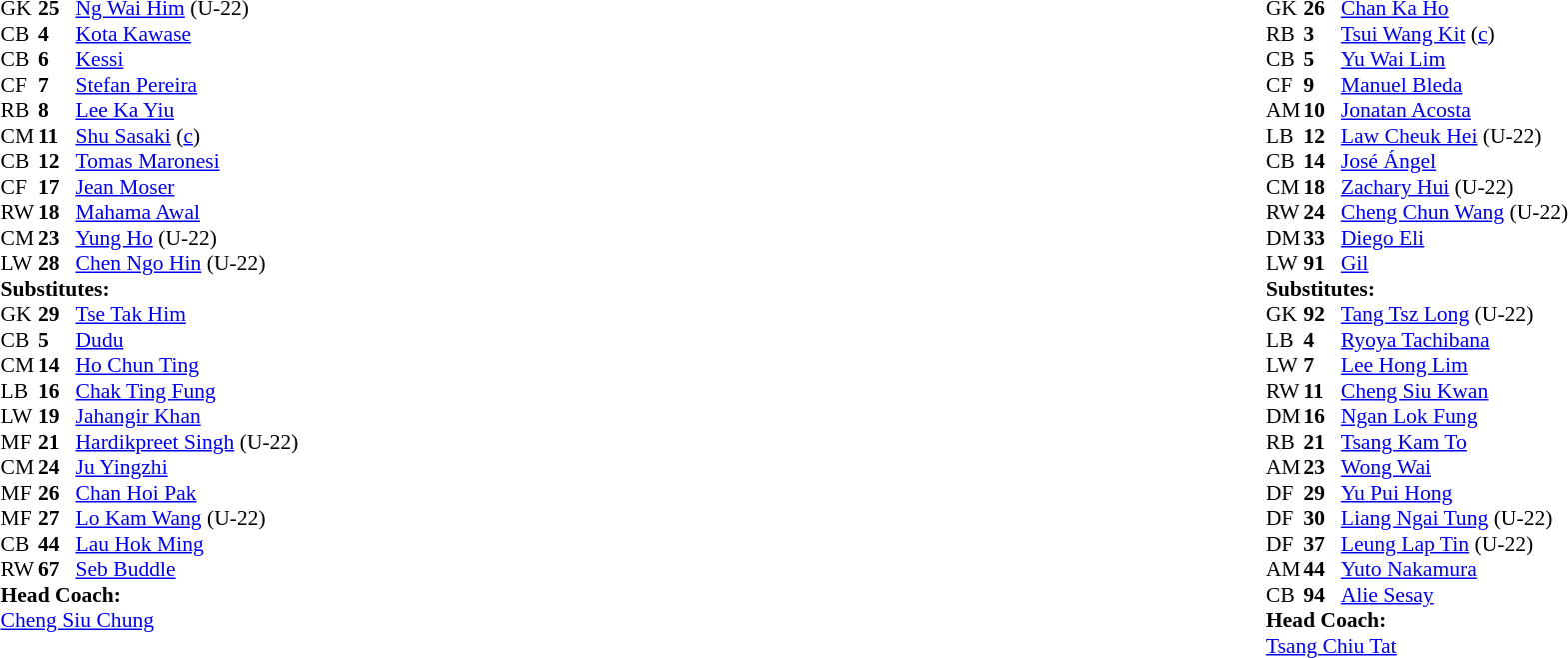<table style="width:100%">
<tr>
<td style="vertical-align:top;width:40%"><br><table style="font-size:90%" cellspacing="0" cellpadding="0">
<tr>
<th width=25></th>
<th width=25></th>
</tr>
<tr>
<td>GK</td>
<td><strong>25</strong></td>
<td> <a href='#'>Ng Wai Him</a> (U-22)</td>
</tr>
<tr>
<td>CB</td>
<td><strong>4</strong></td>
<td> <a href='#'>Kota Kawase</a></td>
</tr>
<tr>
<td>CB</td>
<td><strong>6</strong></td>
<td> <a href='#'>Kessi</a></td>
</tr>
<tr>
<td>CF</td>
<td><strong>7</strong></td>
<td> <a href='#'>Stefan Pereira</a></td>
<td></td>
<td></td>
</tr>
<tr>
<td>RB</td>
<td><strong>8</strong></td>
<td> <a href='#'>Lee Ka Yiu</a></td>
</tr>
<tr>
<td>CM</td>
<td><strong>11</strong></td>
<td> <a href='#'>Shu Sasaki</a> (<a href='#'>c</a>)</td>
</tr>
<tr>
<td>CB</td>
<td><strong>12</strong></td>
<td> <a href='#'>Tomas Maronesi</a></td>
</tr>
<tr>
<td>CF</td>
<td><strong>17</strong></td>
<td> <a href='#'>Jean Moser</a></td>
<td></td>
<td></td>
</tr>
<tr>
<td>RW</td>
<td><strong>18</strong></td>
<td> <a href='#'>Mahama Awal</a></td>
</tr>
<tr>
<td>CM</td>
<td><strong>23</strong></td>
<td> <a href='#'>Yung Ho</a> (U-22)</td>
<td></td>
<td></td>
</tr>
<tr>
<td>LW</td>
<td><strong>28</strong></td>
<td> <a href='#'>Chen Ngo Hin</a> (U-22)</td>
<td></td>
<td></td>
</tr>
<tr>
<td colspan=4><strong>Substitutes:</strong></td>
</tr>
<tr>
<td>GK</td>
<td><strong>29</strong></td>
<td> <a href='#'>Tse Tak Him</a></td>
</tr>
<tr>
<td>CB</td>
<td><strong>5</strong></td>
<td> <a href='#'>Dudu</a></td>
</tr>
<tr>
<td>CM</td>
<td><strong>14</strong></td>
<td> <a href='#'>Ho Chun Ting</a></td>
</tr>
<tr>
<td>LB</td>
<td><strong>16</strong></td>
<td> <a href='#'>Chak Ting Fung</a></td>
</tr>
<tr>
<td>LW</td>
<td><strong>19</strong></td>
<td> <a href='#'>Jahangir Khan</a></td>
</tr>
<tr>
<td>MF</td>
<td><strong>21</strong></td>
<td> <a href='#'>Hardikpreet Singh</a> (U-22)</td>
<td></td>
<td></td>
</tr>
<tr>
<td>CM</td>
<td><strong>24</strong></td>
<td> <a href='#'>Ju Yingzhi</a></td>
<td></td>
<td></td>
</tr>
<tr>
<td>MF</td>
<td><strong>26</strong></td>
<td> <a href='#'>Chan Hoi Pak</a></td>
</tr>
<tr>
<td>MF</td>
<td><strong>27</strong></td>
<td> <a href='#'>Lo Kam Wang</a> (U-22)</td>
<td></td>
<td></td>
</tr>
<tr>
<td>CB</td>
<td><strong>44</strong></td>
<td> <a href='#'>Lau Hok Ming</a></td>
<td></td>
<td></td>
</tr>
<tr>
<td>RW</td>
<td><strong>67</strong></td>
<td> <a href='#'>Seb Buddle</a></td>
</tr>
<tr>
<td colspan=4><strong>Head Coach:</strong></td>
</tr>
<tr>
<td colspan="4"> <a href='#'>Cheng Siu Chung</a></td>
</tr>
</table>
</td>
<td style="vertical-align:top"></td>
<td style="vertical-align:top;width:50%"><br><table cellspacing="0" cellpadding="0" style="font-size:90%;margin:auto">
<tr>
<th width=25></th>
<th width=25></th>
</tr>
<tr>
<td>GK</td>
<td><strong>26</strong></td>
<td> <a href='#'>Chan Ka Ho</a></td>
<td></td>
<td></td>
</tr>
<tr>
<td>RB</td>
<td><strong>3</strong></td>
<td> <a href='#'>Tsui Wang Kit</a> (<a href='#'>c</a>)</td>
</tr>
<tr>
<td>CB</td>
<td><strong>5</strong></td>
<td> <a href='#'>Yu Wai Lim</a></td>
<td></td>
<td></td>
</tr>
<tr>
<td>CF</td>
<td><strong>9</strong></td>
<td> <a href='#'>Manuel Bleda</a></td>
<td></td>
</tr>
<tr>
<td>AM</td>
<td><strong>10</strong></td>
<td> <a href='#'>Jonatan Acosta</a></td>
<td></td>
<td></td>
</tr>
<tr>
<td>LB</td>
<td><strong>12</strong></td>
<td> <a href='#'>Law Cheuk Hei</a> (U-22)</td>
</tr>
<tr>
<td>CB</td>
<td><strong>14</strong></td>
<td> <a href='#'>José Ángel</a></td>
<td></td>
</tr>
<tr>
<td>CM</td>
<td><strong>18</strong></td>
<td> <a href='#'>Zachary Hui</a> (U-22)</td>
</tr>
<tr>
<td>RW</td>
<td><strong>24</strong></td>
<td> <a href='#'>Cheng Chun Wang</a> (U-22)</td>
<td></td>
<td></td>
</tr>
<tr>
<td>DM</td>
<td><strong>33</strong></td>
<td> <a href='#'>Diego Eli</a></td>
</tr>
<tr>
<td>LW</td>
<td><strong>91</strong></td>
<td> <a href='#'>Gil</a></td>
</tr>
<tr>
<td colspan=4><strong>Substitutes:</strong></td>
</tr>
<tr>
<td>GK</td>
<td><strong>92</strong></td>
<td> <a href='#'>Tang Tsz Long</a> (U-22)</td>
<td></td>
<td></td>
</tr>
<tr>
<td>LB</td>
<td><strong>4</strong></td>
<td> <a href='#'>Ryoya Tachibana</a></td>
</tr>
<tr>
<td>LW</td>
<td><strong>7</strong></td>
<td> <a href='#'>Lee Hong Lim</a></td>
</tr>
<tr>
<td>RW</td>
<td><strong>11</strong></td>
<td> <a href='#'>Cheng Siu Kwan</a></td>
<td></td>
<td></td>
</tr>
<tr>
<td>DM</td>
<td><strong>16</strong></td>
<td> <a href='#'>Ngan Lok Fung</a></td>
<td></td>
<td></td>
</tr>
<tr>
<td>RB</td>
<td><strong>21</strong></td>
<td> <a href='#'>Tsang Kam To</a></td>
</tr>
<tr>
<td>AM</td>
<td><strong>23</strong></td>
<td> <a href='#'>Wong Wai</a></td>
<td></td>
<td></td>
</tr>
<tr>
<td>DF</td>
<td><strong>29</strong></td>
<td> <a href='#'>Yu Pui Hong</a></td>
</tr>
<tr>
<td>DF</td>
<td><strong>30</strong></td>
<td> <a href='#'>Liang Ngai Tung</a> (U-22)</td>
</tr>
<tr>
<td>DF</td>
<td><strong>37</strong></td>
<td> <a href='#'>Leung Lap Tin</a> (U-22)</td>
</tr>
<tr>
<td>AM</td>
<td><strong>44</strong></td>
<td> <a href='#'>Yuto Nakamura</a></td>
<td></td>
<td></td>
</tr>
<tr>
<td>CB</td>
<td><strong>94</strong></td>
<td> <a href='#'>Alie Sesay</a></td>
</tr>
<tr>
<td colspan=4><strong>Head Coach:</strong></td>
</tr>
<tr>
<td colspan="4"> <a href='#'>Tsang Chiu Tat</a></td>
</tr>
</table>
</td>
</tr>
</table>
